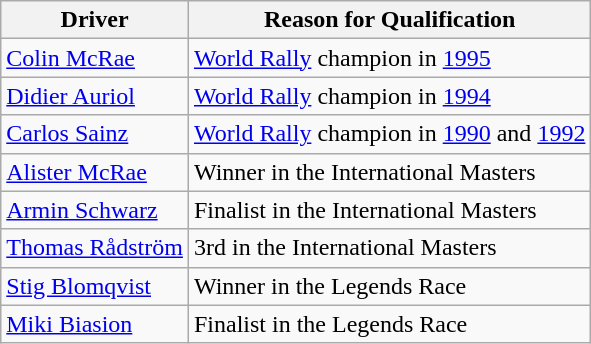<table class="wikitable">
<tr>
<th>Driver</th>
<th>Reason for Qualification</th>
</tr>
<tr>
<td> <a href='#'>Colin McRae</a></td>
<td><a href='#'>World Rally</a> champion in <a href='#'>1995</a></td>
</tr>
<tr>
<td> <a href='#'>Didier Auriol</a></td>
<td><a href='#'>World Rally</a> champion in <a href='#'>1994</a></td>
</tr>
<tr>
<td> <a href='#'>Carlos Sainz</a></td>
<td><a href='#'>World Rally</a> champion in <a href='#'>1990</a> and <a href='#'>1992</a></td>
</tr>
<tr>
<td> <a href='#'>Alister McRae</a></td>
<td>Winner in the International Masters</td>
</tr>
<tr>
<td> <a href='#'>Armin Schwarz</a></td>
<td>Finalist in the International Masters</td>
</tr>
<tr>
<td> <a href='#'>Thomas Rådström</a></td>
<td>3rd in the International Masters</td>
</tr>
<tr>
<td> <a href='#'>Stig Blomqvist</a></td>
<td>Winner in the Legends Race</td>
</tr>
<tr>
<td> <a href='#'>Miki Biasion</a></td>
<td>Finalist in the Legends Race</td>
</tr>
</table>
